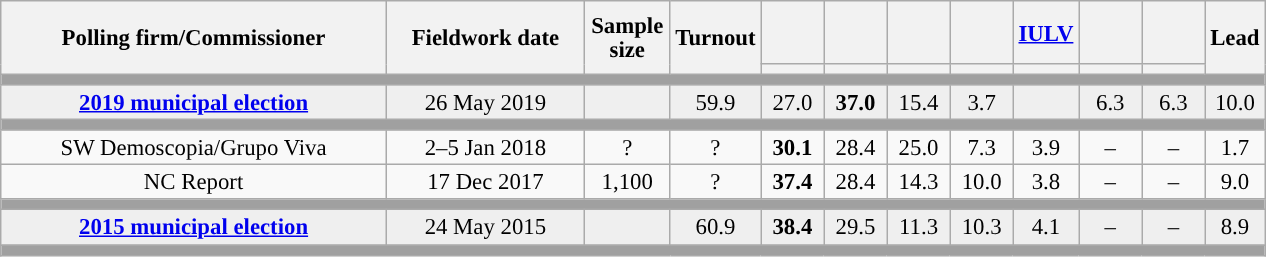<table class="wikitable collapsible collapsed" style="text-align:center; font-size:95%; line-height:16px;">
<tr style="height:42px;">
<th style="width:250px;" rowspan="2">Polling firm/Commissioner</th>
<th style="width:125px;" rowspan="2">Fieldwork date</th>
<th style="width:50px;" rowspan="2">Sample size</th>
<th style="width:45px;" rowspan="2">Turnout</th>
<th style="width:35px;"></th>
<th style="width:35px;"></th>
<th style="width:35px;"></th>
<th style="width:35px;"></th>
<th style="width:35px;"><a href='#'>IULV</a></th>
<th style="width:35px;"></th>
<th style="width:35px;"></th>
<th style="width:30px;" rowspan="2">Lead</th>
</tr>
<tr>
<th style="color:inherit;background:"></th>
<th style="color:inherit;background:"></th>
<th style="color:inherit;background:"></th>
<th style="color:inherit;background:"></th>
<th style="color:inherit;background:"></th>
<th style="color:inherit;background:"></th>
<th style="color:inherit;background:"></th>
</tr>
<tr>
<td colspan="12" style="background:#A0A0A0"></td>
</tr>
<tr style="background:#EFEFEF;">
<td><strong><a href='#'>2019 municipal election</a></strong></td>
<td>26 May 2019</td>
<td></td>
<td>59.9</td>
<td>27.0<br></td>
<td><strong>37.0</strong><br></td>
<td>15.4<br></td>
<td>3.7<br></td>
<td></td>
<td>6.3<br></td>
<td>6.3<br></td>
<td style="background:">10.0</td>
</tr>
<tr>
<td colspan="12" style="background:#A0A0A0"></td>
</tr>
<tr>
<td>SW Demoscopia/Grupo Viva</td>
<td>2–5 Jan 2018</td>
<td>?</td>
<td>?</td>
<td><strong>30.1</strong><br></td>
<td>28.4<br></td>
<td>25.0<br></td>
<td>7.3<br></td>
<td>3.9<br></td>
<td>–</td>
<td>–</td>
<td style="background:">1.7</td>
</tr>
<tr>
<td>NC Report</td>
<td>17 Dec 2017</td>
<td>1,100</td>
<td>?</td>
<td><strong>37.4</strong><br></td>
<td>28.4<br></td>
<td>14.3<br></td>
<td>10.0<br></td>
<td>3.8<br></td>
<td>–</td>
<td>–</td>
<td style="background:">9.0</td>
</tr>
<tr>
<td colspan="12" style="background:#A0A0A0"></td>
</tr>
<tr style="background:#EFEFEF;">
<td><strong><a href='#'>2015 municipal election</a></strong></td>
<td>24 May 2015</td>
<td></td>
<td>60.9</td>
<td><strong>38.4</strong><br></td>
<td>29.5<br></td>
<td>11.3<br></td>
<td>10.3<br></td>
<td>4.1<br></td>
<td>–</td>
<td>–</td>
<td style="background:">8.9</td>
</tr>
<tr>
<td colspan="12" style="background:#A0A0A0"></td>
</tr>
</table>
